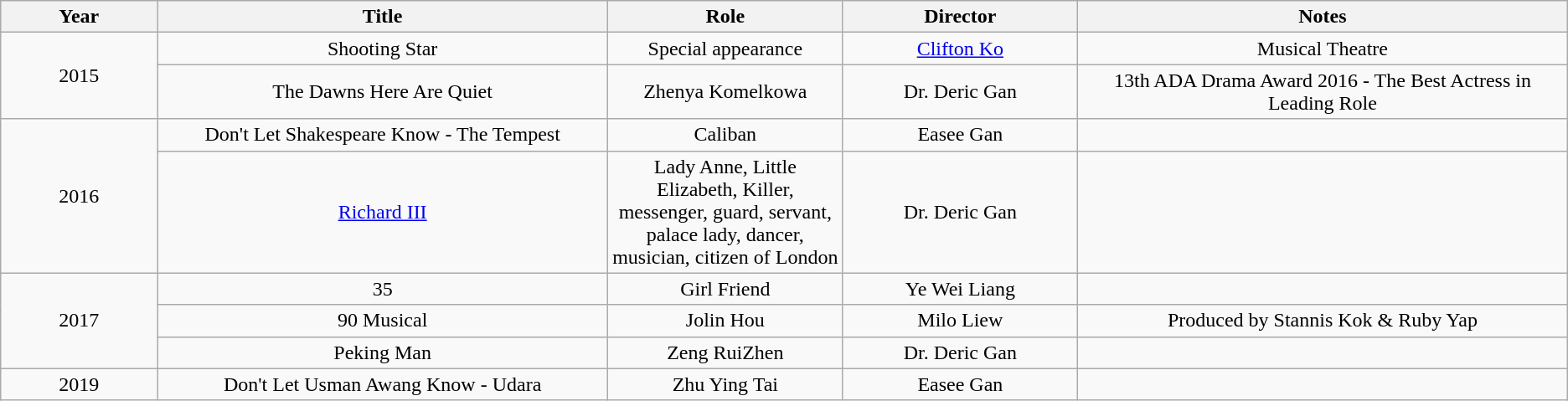<table class="wikitable">
<tr>
<th style="width:8%">Year</th>
<th style="width:23%">Title</th>
<th style="width:12%">Role</th>
<th style="width:12%">Director</th>
<th style="width:25%">Notes</th>
</tr>
<tr align=center>
<td rowspan=2>2015</td>
<td>Shooting Star </td>
<td>Special appearance</td>
<td><a href='#'>Clifton Ko</a></td>
<td>Musical Theatre</td>
</tr>
<tr align=center>
<td>The Dawns Here Are Quiet</td>
<td>Zhenya Komelkowa</td>
<td>Dr. Deric Gan</td>
<td>13th ADA Drama Award 2016 - The Best Actress in Leading Role</td>
</tr>
<tr align=center>
<td rowspan=2>2016</td>
<td>Don't Let Shakespeare Know - The Tempest</td>
<td>Caliban</td>
<td>Easee Gan</td>
<td></td>
</tr>
<tr align=center>
<td><a href='#'>Richard III</a></td>
<td>Lady Anne, Little Elizabeth, Killer, messenger, guard, servant, palace lady, dancer, musician, citizen of London</td>
<td>Dr. Deric Gan</td>
<td></td>
</tr>
<tr align=center>
<td rowspan=3>2017</td>
<td>35</td>
<td>Girl Friend</td>
<td>Ye Wei Liang</td>
<td></td>
</tr>
<tr align=center>
<td>90 Musical </td>
<td>Jolin Hou</td>
<td>Milo Liew</td>
<td>Produced by Stannis Kok & Ruby Yap</td>
</tr>
<tr align=center>
<td>Peking Man</td>
<td>Zeng RuiZhen</td>
<td>Dr. Deric Gan</td>
<td></td>
</tr>
<tr align=center>
<td>2019</td>
<td>Don't Let Usman Awang Know - Udara</td>
<td>Zhu Ying Tai</td>
<td>Easee Gan</td>
<td></td>
</tr>
</table>
